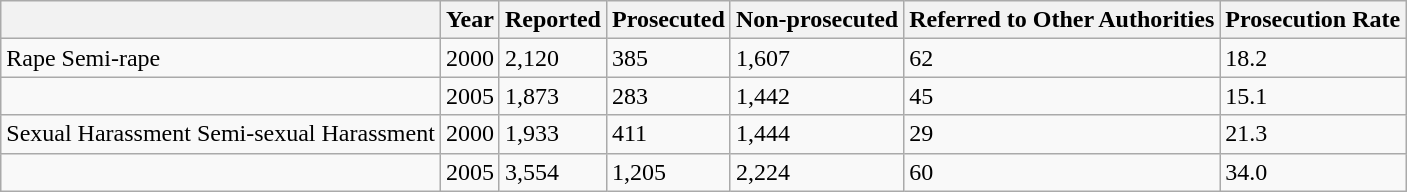<table class="wikitable">
<tr>
<th></th>
<th>Year</th>
<th>Reported</th>
<th>Prosecuted</th>
<th>Non-prosecuted</th>
<th>Referred to Other Authorities</th>
<th>Prosecution Rate</th>
</tr>
<tr>
<td>Rape Semi-rape</td>
<td>2000</td>
<td>2,120</td>
<td>385</td>
<td>1,607</td>
<td>62</td>
<td>18.2</td>
</tr>
<tr>
<td></td>
<td>2005</td>
<td>1,873</td>
<td>283</td>
<td>1,442</td>
<td>45</td>
<td>15.1</td>
</tr>
<tr>
<td>Sexual Harassment Semi-sexual Harassment</td>
<td>2000</td>
<td>1,933</td>
<td>411</td>
<td>1,444</td>
<td>29</td>
<td>21.3</td>
</tr>
<tr>
<td></td>
<td>2005</td>
<td>3,554</td>
<td>1,205</td>
<td>2,224</td>
<td>60</td>
<td>34.0</td>
</tr>
</table>
